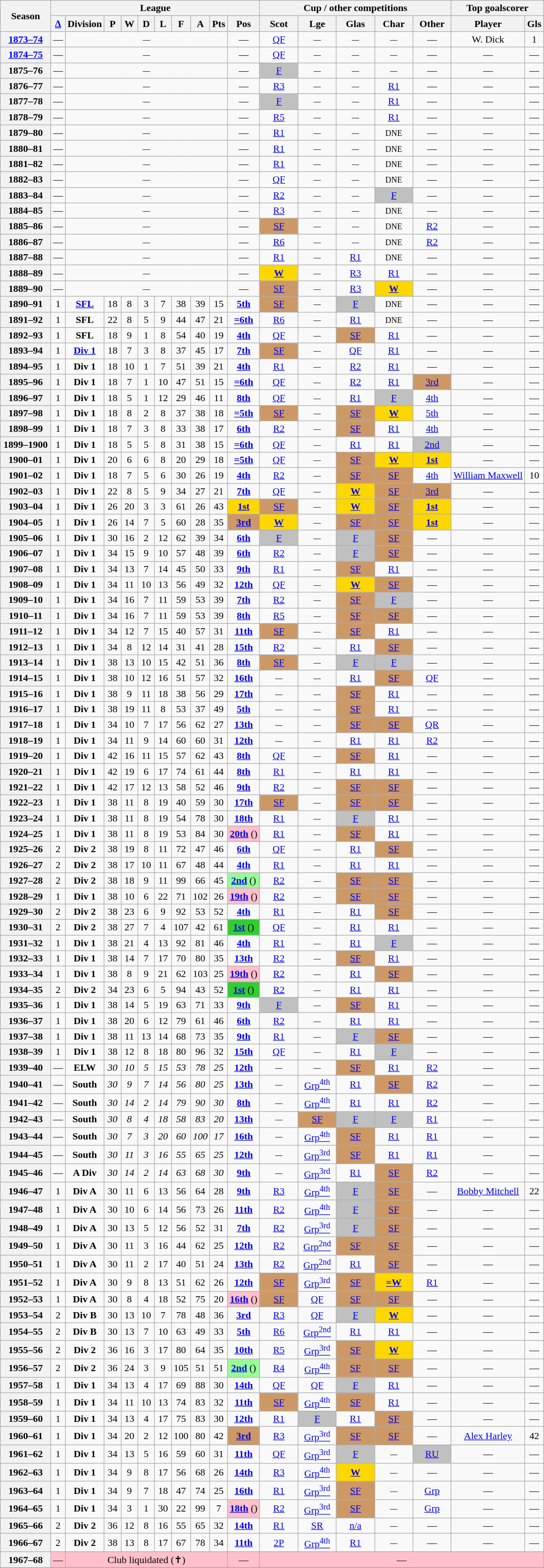<table class="wikitable sortable" style="text-align:center">
<tr>
<th rowspan="2" width="75" scope="col">Season</th>
<th colspan="10" scope="col">League</th>
<th colspan="5" scope="col">Cup / other competitions</th>
<th colspan="2" width="80" scope="col">Top goalscorer</th>
</tr>
<tr class="unsortable">
<th width="16" scope="col"><a href='#'><strong>∆</strong></a></th>
<th class="unsortable"!width="55" scope="col">Division</th>
<th width="20" scope="col"><abbr>P</abbr></th>
<th width="20" scope="col"><abbr>W</abbr></th>
<th width="20" scope="col"><abbr>D</abbr></th>
<th width="20" scope="col"><abbr>L</abbr></th>
<th width="20" scope="col"><abbr>F</abbr></th>
<th width="20" scope="col"><abbr>A</abbr></th>
<th width="20" scope="col"><abbr>Pts</abbr></th>
<th width="45" scope="col"><abbr>Pos</abbr></th>
<th width="55" scope="col"><abbr>Scot</abbr></th>
<th width="55" scope="col"><abbr>Lge</abbr><br></th>
<th width="55" scope="col"><abbr>Glas</abbr><br></th>
<th width="55" scope="col"><abbr>Char</abbr><br></th>
<th width="55" scope="col">Other<br></th>
<th class="unsortable"!scope="col">Player</th>
<th scope="col"><abbr>Gls</abbr></th>
</tr>
<tr>
<th><a href='#'>1873–74</a></th>
<td data-sort-value="4">—</td>
<td colspan="8" data-sort-value="-1"><small><em>—</em></small></td>
<td data-sort-value="4">—</td>
<td data-sort-value="7"><a href='#'>QF</a></td>
<td data-sort-value="-1"><small><em>—</em></small></td>
<td data-sort-value="-1"><small><em>—</em></small></td>
<td data-sort-value="-1"><small><em>—</em></small></td>
<td>—</td>
<td>W. Dick</td>
<td>1</td>
</tr>
<tr>
<th><a href='#'>1874–75</a></th>
<td data-sort-value="4">—</td>
<td colspan="8" data-sort-value="-1"><small><em>—</em></small></td>
<td data-sort-value="4">—</td>
<td data-sort-value="7"><a href='#'>QF</a></td>
<td data-sort-value="-1"><small><em>—</em></small></td>
<td data-sort-value="-1"><small><em>—</em></small></td>
<td data-sort-value="-1"><small><em>—</em></small></td>
<td>—</td>
<td>—</td>
<td>—</td>
</tr>
<tr>
<th>1875–76</th>
<td data-sort-value="4">—</td>
<td colspan="8" data-sort-value="-1"><small><em>—</em></small></td>
<td data-sort-value="4">—</td>
<td bgcolor=Silver data-sort-value="9"><a href='#'>F</a></td>
<td data-sort-value="-1"><small><em>—</em></small></td>
<td data-sort-value="-1"><small><em>—</em></small></td>
<td data-sort-value="-1"><small><em>—</em></small></td>
<td>—</td>
<td>—</td>
<td>—</td>
</tr>
<tr>
<th>1876–77</th>
<td data-sort-value="4">—</td>
<td colspan="8" data-sort-value="-1"><small><em>—</em></small></td>
<td data-sort-value="4">—</td>
<td data-sort-value="3"><a href='#'>R3</a></td>
<td data-sort-value="-1"><small><em>—</em></small></td>
<td data-sort-value="-1"><small><em>—</em></small></td>
<td data-sort-value="1"><a href='#'>R1</a></td>
<td>—</td>
<td>—</td>
<td>—</td>
</tr>
<tr>
<th>1877–78</th>
<td data-sort-value="4">—</td>
<td colspan="8" data-sort-value="-1"><small><em>—</em></small></td>
<td data-sort-value="4">—</td>
<td bgcolor=Silver data-sort-value="9"><a href='#'>F</a></td>
<td data-sort-value="-1"><small><em>—</em></small></td>
<td data-sort-value="-1"><small><em>—</em></small></td>
<td data-sort-value="1"><a href='#'>R1</a></td>
<td>—</td>
<td>—</td>
<td>—</td>
</tr>
<tr>
<th>1878–79</th>
<td data-sort-value="4">—</td>
<td colspan="8" data-sort-value="-1"><small><em>—</em></small></td>
<td data-sort-value="4">—</td>
<td data-sort-value="5"><a href='#'>R5</a></td>
<td data-sort-value="-1"><small><em>—</em></small></td>
<td data-sort-value="-1"><small><em>—</em></small></td>
<td data-sort-value="1"><a href='#'>R1</a></td>
<td>—</td>
<td>—</td>
<td>—</td>
</tr>
<tr>
<th>1879–80</th>
<td data-sort-value="4">—</td>
<td colspan="8" data-sort-value="-1"><small><em>—</em></small></td>
<td data-sort-value="4">—</td>
<td data-sort-value="1"><a href='#'>R1</a></td>
<td data-sort-value="-1"><small><em>—</em></small></td>
<td data-sort-value="-1"><small><em>—</em></small></td>
<td data-sort-value="0"><small>DNE</small></td>
<td>—</td>
<td>—</td>
<td>—</td>
</tr>
<tr>
<th>1880–81</th>
<td data-sort-value="4">—</td>
<td colspan="8" data-sort-value="-1"><small><em>—</em></small></td>
<td data-sort-value="4">—</td>
<td data-sort-value="1"><a href='#'>R1</a></td>
<td data-sort-value="-1"><small><em>—</em></small></td>
<td data-sort-value="-1"><small><em>—</em></small></td>
<td data-sort-value="0"><small>DNE</small></td>
<td>—</td>
<td>—</td>
<td>—</td>
</tr>
<tr>
<th>1881–82</th>
<td data-sort-value="4">—</td>
<td colspan="8" data-sort-value="-1"><small><em>—</em></small></td>
<td data-sort-value="4">—</td>
<td data-sort-value="1"><a href='#'>R1</a></td>
<td data-sort-value="-1"><small><em>—</em></small></td>
<td data-sort-value="-1"><small><em>—</em></small></td>
<td data-sort-value="0"><small>DNE</small></td>
<td>—</td>
<td>—</td>
<td>—</td>
</tr>
<tr>
<th>1882–83</th>
<td data-sort-value="4">—</td>
<td colspan="8" data-sort-value="-1"><small><em>—</em></small></td>
<td data-sort-value="4">—</td>
<td data-sort-value="7"><a href='#'>QF</a></td>
<td data-sort-value="-1"><small><em>—</em></small></td>
<td data-sort-value="-1"><small><em>—</em></small></td>
<td data-sort-value="0"><small>DNE</small></td>
<td>—</td>
<td>—</td>
<td>—</td>
</tr>
<tr>
<th>1883–84</th>
<td data-sort-value="4">—</td>
<td colspan="8" data-sort-value="-1"><small><em>—</em></small></td>
<td data-sort-value="4">—</td>
<td data-sort-value="2"><a href='#'>R2</a></td>
<td data-sort-value="-1"><small><em>—</em></small></td>
<td data-sort-value="-1"><small><em>—</em></small></td>
<td bgcolor=Silver data-sort-value="3"><a href='#'>F</a></td>
<td>—</td>
<td>—</td>
<td>—</td>
</tr>
<tr>
<th>1884–85</th>
<td data-sort-value="4">—</td>
<td colspan="8" data-sort-value="-1"><small><em>—</em></small></td>
<td data-sort-value="4">—</td>
<td data-sort-value="3"><a href='#'>R3</a></td>
<td data-sort-value="-1"><small><em>—</em></small></td>
<td data-sort-value="-1"><small><em>—</em></small></td>
<td data-sort-value="0"><small>DNE</small></td>
<td>—</td>
<td>—</td>
<td>—</td>
</tr>
<tr>
<th>1885–86</th>
<td data-sort-value="4">—</td>
<td colspan="8" data-sort-value="-1"><small><em>—</em></small></td>
<td data-sort-value="4">—</td>
<td bgcolor=#CC9966 data-sort-value="8"><a href='#'>SF</a></td>
<td data-sort-value="-1"><small><em>—</em></small></td>
<td data-sort-value="-1"><small><em>—</em></small></td>
<td data-sort-value="0"><small>DNE</small></td>
<td data-sort-value="2"><a href='#'>R2</a></td>
<td>—</td>
<td>—</td>
</tr>
<tr>
<th>1886–87</th>
<td data-sort-value="4">—</td>
<td colspan="8" data-sort-value="-1"><small><em>—</em></small></td>
<td data-sort-value="4">—</td>
<td data-sort-value="6"><a href='#'>R6</a></td>
<td data-sort-value="-1"><small><em>—</em></small></td>
<td data-sort-value="-1"><small><em>—</em></small></td>
<td data-sort-value="0"><small>DNE</small></td>
<td data-sort-value="2"><a href='#'>R2</a></td>
<td>—</td>
<td>—</td>
</tr>
<tr>
<th>1887–88</th>
<td data-sort-value="4">—</td>
<td colspan="8" data-sort-value="-1"><small><em>—</em></small></td>
<td data-sort-value="4">—</td>
<td data-sort-value="1"><a href='#'>R1</a></td>
<td data-sort-value="-1"><small><em>—</em></small></td>
<td data-sort-value="1"><a href='#'>R1</a></td>
<td data-sort-value="0"><small>DNE</small></td>
<td>—</td>
<td>—</td>
<td>—</td>
</tr>
<tr>
<th>1888–89</th>
<td data-sort-value="4">—</td>
<td colspan="8" data-sort-value="-1"><small><em>—</em></small></td>
<td data-sort-value="4">—</td>
<td bgcolor=Gold data-sort-value="10"><a href='#'><strong>W</strong></a></td>
<td data-sort-value="-1"><small><em>—</em></small></td>
<td data-sort-value="3"><a href='#'>R3</a></td>
<td data-sort-value="1"><a href='#'>R1</a></td>
<td>—</td>
<td>—</td>
<td>—</td>
</tr>
<tr>
<th>1889–90</th>
<td data-sort-value="4">—</td>
<td colspan="8" data-sort-value="-1"><small><em>—</em></small></td>
<td data-sort-value="4">—</td>
<td bgcolor=#CC9966 data-sort-value="8"><a href='#'>SF</a></td>
<td data-sort-value="-1"><small><em>—</em></small></td>
<td data-sort-value="3"><a href='#'>R3</a></td>
<td bgcolor=Gold data-sort-value="4"><a href='#'><strong>W</strong></a></td>
<td>—</td>
<td>—</td>
<td>—</td>
</tr>
<tr>
<th>1890–91</th>
<td>1</td>
<td><a href='#'><strong>SFL</strong></a></td>
<td>18</td>
<td>8</td>
<td>3</td>
<td>7</td>
<td>38</td>
<td>39</td>
<td>15</td>
<td data-sort-value="1.05"><a href='#'><strong>5th</strong></a></td>
<td bgcolor=#CC9966 data-sort-value="8"><a href='#'>SF</a></td>
<td data-sort-value="-1"><small><em>—</em></small></td>
<td bgcolor=Silver data-sort-value="6"><a href='#'>F</a></td>
<td data-sort-value="0"><small>DNE</small></td>
<td>—</td>
<td>—</td>
<td>—</td>
</tr>
<tr>
<th>1891–92</th>
<td>1</td>
<td><strong>SFL</strong></td>
<td>22</td>
<td>8</td>
<td>5</td>
<td>9</td>
<td>44</td>
<td>47</td>
<td>21</td>
<td data-sort-value="1.06"><a href='#'><strong>=6th</strong></a></td>
<td data-sort-value="6"><a href='#'>R6</a></td>
<td data-sort-value="-1"><small><em>—</em></small></td>
<td data-sort-value="1"><a href='#'>R1</a></td>
<td data-sort-value="0"><small>DNE</small></td>
<td>—</td>
<td>—</td>
<td>—</td>
</tr>
<tr>
<th>1892–93</th>
<td>1</td>
<td><strong>SFL</strong></td>
<td>18</td>
<td>9</td>
<td>1</td>
<td>8</td>
<td>54</td>
<td>40</td>
<td>19</td>
<td data-sort-value="1.04"><a href='#'><strong>4th</strong></a></td>
<td data-sort-value="7"><a href='#'>QF</a></td>
<td data-sort-value="-1"><small><em>—</em></small></td>
<td bgcolor=#CC9966 data-sort-value="5"><a href='#'>SF</a></td>
<td data-sort-value="1"><a href='#'>R1</a></td>
<td>—</td>
<td>—</td>
<td>—</td>
</tr>
<tr>
<th>1893–94</th>
<td>1</td>
<td><strong><a href='#'>Div 1</a></strong></td>
<td>18</td>
<td>7</td>
<td>3</td>
<td>8</td>
<td>37</td>
<td>45</td>
<td>17</td>
<td data-sort-value="1.07"><a href='#'><strong>7th</strong></a></td>
<td bgcolor=#CC9966 data-sort-value="8"><a href='#'>SF</a></td>
<td data-sort-value="-1"><small><em>—</em></small></td>
<td data-sort-value="4"><a href='#'>QF</a></td>
<td data-sort-value="1"><a href='#'>R1</a></td>
<td>—</td>
<td>—</td>
<td>—</td>
</tr>
<tr>
<th>1894–95</th>
<td>1</td>
<td><strong>Div 1</strong></td>
<td>18</td>
<td>10</td>
<td>1</td>
<td>7</td>
<td>51</td>
<td>39</td>
<td>21</td>
<td data-sort-value="1.04"><a href='#'><strong>4th</strong></a></td>
<td data-sort-value="1"><a href='#'>R1</a></td>
<td data-sort-value="-1"><small><em>—</em></small></td>
<td data-sort-value="2"><a href='#'>R2</a></td>
<td data-sort-value="1"><a href='#'>R1</a></td>
<td>—</td>
<td>—</td>
<td>—</td>
</tr>
<tr>
<th>1895–96</th>
<td>1</td>
<td><strong>Div 1</strong></td>
<td>18</td>
<td>7</td>
<td>1</td>
<td>10</td>
<td>47</td>
<td>51</td>
<td>15</td>
<td data-sort-value="1.06"><a href='#'><strong>=6th</strong></a></td>
<td data-sort-value="7"><a href='#'>QF</a></td>
<td data-sort-value="-1"><small><em>—</em></small></td>
<td data-sort-value="2"><a href='#'>R2</a></td>
<td data-sort-value="1"><a href='#'>R1</a></td>
<td bgcolor=#CC9966 data-sort-value="6"><a href='#'>3rd</a></td>
<td>—</td>
<td>—</td>
</tr>
<tr>
<th>1896–97</th>
<td>1</td>
<td><strong>Div 1</strong></td>
<td>18</td>
<td>5</td>
<td>1</td>
<td>12</td>
<td>29</td>
<td>46</td>
<td>11</td>
<td data-sort-value="1.08"><a href='#'><strong>8th</strong></a></td>
<td data-sort-value="7"><a href='#'>QF</a></td>
<td data-sort-value="-1"><small><em>—</em></small></td>
<td data-sort-value="1"><a href='#'>R1</a></td>
<td bgcolor=Silver data-sort-value="3"><a href='#'>F</a></td>
<td data-sort-value="5"><a href='#'>4th</a></td>
<td>—</td>
<td>—</td>
</tr>
<tr>
<th>1897–98</th>
<td>1</td>
<td><strong>Div 1</strong></td>
<td>18</td>
<td>8</td>
<td>2</td>
<td>8</td>
<td>37</td>
<td>38</td>
<td>18</td>
<td data-sort-value="1.05"><a href='#'><strong>=5th</strong></a></td>
<td bgcolor=#CC9966 data-sort-value="8"><a href='#'>SF</a></td>
<td data-sort-value="-1"><small><em>—</em></small></td>
<td bgcolor=#CC9966 data-sort-value="5"><a href='#'>SF</a></td>
<td bgcolor=Gold data-sort-value="4"><a href='#'><strong>W</strong></a></td>
<td data-sort-value="4"><a href='#'>5th</a></td>
<td>—</td>
<td>—</td>
</tr>
<tr>
<th>1898–99</th>
<td>1</td>
<td><strong>Div 1</strong></td>
<td>18</td>
<td>7</td>
<td>3</td>
<td>8</td>
<td>33</td>
<td>38</td>
<td>17</td>
<td data-sort-value="1.06"><a href='#'><strong>6th</strong></a></td>
<td data-sort-value="2"><a href='#'>R2</a></td>
<td data-sort-value="-1"><small><em>—</em></small></td>
<td bgcolor=#CC9966 data-sort-value="5"><a href='#'>SF</a></td>
<td data-sort-value="1"><a href='#'>R1</a></td>
<td data-sort-value="5"><a href='#'>4th</a></td>
<td>—</td>
<td>—</td>
</tr>
<tr>
<th>1899–1900</th>
<td>1</td>
<td><strong>Div 1</strong></td>
<td>18</td>
<td>5</td>
<td>5</td>
<td>8</td>
<td>31</td>
<td>38</td>
<td>15</td>
<td data-sort-value="1.06"><a href='#'><strong>=6th</strong></a></td>
<td data-sort-value="7"><a href='#'>QF</a></td>
<td data-sort-value="-1"><small><em>—</em></small></td>
<td data-sort-value="1"><a href='#'>R1</a></td>
<td data-sort-value="1"><a href='#'>R1</a></td>
<td bgcolor=Silver data-sort-value="7"><a href='#'>2nd</a></td>
<td>—</td>
<td>—</td>
</tr>
<tr>
<th>1900–01</th>
<td>1</td>
<td><strong>Div 1</strong></td>
<td>20</td>
<td>6</td>
<td>6</td>
<td>8</td>
<td>20</td>
<td>29</td>
<td>18</td>
<td data-sort-value="1.05"><a href='#'><strong>=5th</strong></a></td>
<td data-sort-value="7"><a href='#'>QF</a></td>
<td data-sort-value="-1"><small><em>—</em></small></td>
<td bgcolor=#CC9966 data-sort-value="5"><a href='#'>SF</a></td>
<td bgcolor=Gold data-sort-value="4"><a href='#'><strong>W</strong></a></td>
<td bgcolor=Gold data-sort-value="8"><a href='#'><strong>1st</strong></a></td>
<td>—</td>
<td>—</td>
</tr>
<tr>
<th>1901–02</th>
<td>1</td>
<td><strong>Div 1</strong></td>
<td>18</td>
<td>7</td>
<td>5</td>
<td>6</td>
<td>30</td>
<td>26</td>
<td>19</td>
<td data-sort-value="1.04"><a href='#'><strong>4th</strong></a></td>
<td data-sort-value="2"><a href='#'>R2</a></td>
<td data-sort-value="-1"><small><em>—</em></small></td>
<td bgcolor=#CC9966 data-sort-value="5"><a href='#'>SF</a></td>
<td bgcolor=#CC9966 data-sort-value="2"><a href='#'>SF</a></td>
<td data-sort-value="5"><a href='#'>4th</a></td>
<td><a href='#'>William Maxwell</a></td>
<td>10</td>
</tr>
<tr>
<th>1902–03</th>
<td>1</td>
<td><strong>Div 1</strong></td>
<td>22</td>
<td>8</td>
<td>5</td>
<td>9</td>
<td>34</td>
<td>27</td>
<td>21</td>
<td data-sort-value="1.07"><a href='#'><strong>7th</strong></a></td>
<td data-sort-value="7"><a href='#'>QF</a></td>
<td data-sort-value="-1"><small><em>—</em></small></td>
<td bgcolor=Gold data-sort-value="7"><a href='#'><strong>W</strong></a></td>
<td bgcolor=#CC9966 data-sort-value="2"><a href='#'>SF</a></td>
<td bgcolor=#CC9966 data-sort-value="6"><a href='#'>3rd</a></td>
<td>—</td>
<td>—</td>
</tr>
<tr>
<th>1903–04</th>
<td>1</td>
<td><strong>Div 1</strong></td>
<td>26</td>
<td>20</td>
<td>3</td>
<td>3</td>
<td>61</td>
<td>26</td>
<td>43</td>
<td bgcolor=Gold data-sort-value="1.01"><a href='#'><strong>1st</strong></a></td>
<td bgcolor=#CC9966 data-sort-value="8"><a href='#'>SF</a></td>
<td data-sort-value="-1"><small><em>—</em></small></td>
<td bgcolor=Gold data-sort-value="7"><a href='#'><strong>W</strong></a></td>
<td bgcolor=#CC9966 data-sort-value="2"><a href='#'>SF</a></td>
<td bgcolor=Gold data-sort-value="8"><a href='#'><strong>1st</strong></a></td>
<td>—</td>
<td>—</td>
</tr>
<tr>
<th>1904–05</th>
<td>1</td>
<td><strong>Div 1</strong></td>
<td>26</td>
<td>14</td>
<td>7</td>
<td>5</td>
<td>60</td>
<td>28</td>
<td>35</td>
<td bgcolor=#CC9966 data-sort-value="1.03"><a href='#'><strong>3rd</strong></a></td>
<td bgcolor=Gold data-sort-value="10"><a href='#'><strong>W</strong></a></td>
<td data-sort-value="-1"><small><em>—</em></small></td>
<td bgcolor=#CC9966 data-sort-value="5"><a href='#'>SF</a></td>
<td bgcolor=#CC9966 data-sort-value="2"><a href='#'>SF</a></td>
<td bgcolor=Gold data-sort-value="8"><a href='#'><strong>1st</strong></a></td>
<td>—</td>
<td>—</td>
</tr>
<tr>
<th>1905–06</th>
<td>1</td>
<td><strong>Div 1</strong></td>
<td>30</td>
<td>16</td>
<td>2</td>
<td>12</td>
<td>62</td>
<td>39</td>
<td>34</td>
<td data-sort-value="1.06"><a href='#'><strong>6th</strong></a></td>
<td bgcolor=Silver data-sort-value="9"><a href='#'>F</a></td>
<td data-sort-value="-1"><small><em>—</em></small></td>
<td bgcolor=Silver data-sort-value="6"><a href='#'>F</a></td>
<td bgcolor=#CC9966 data-sort-value="2"><a href='#'>SF</a></td>
<td>—</td>
<td>—</td>
<td>—</td>
</tr>
<tr>
<th>1906–07</th>
<td>1</td>
<td><strong>Div 1</strong></td>
<td>34</td>
<td>15</td>
<td>9</td>
<td>10</td>
<td>57</td>
<td>48</td>
<td>39</td>
<td data-sort-value="1.06"><a href='#'><strong>6th</strong></a></td>
<td data-sort-value="2"><a href='#'>R2</a></td>
<td data-sort-value="-1"><small><em>—</em></small></td>
<td bgcolor=Silver data-sort-value="6"><a href='#'>F</a></td>
<td bgcolor=#CC9966 data-sort-value="2"><a href='#'>SF</a></td>
<td>—</td>
<td>—</td>
<td>—</td>
</tr>
<tr>
<th>1907–08</th>
<td>1</td>
<td><strong>Div 1</strong></td>
<td>34</td>
<td>13</td>
<td>7</td>
<td>14</td>
<td>45</td>
<td>50</td>
<td>33</td>
<td data-sort-value="1.09"><a href='#'><strong>9th</strong></a></td>
<td data-sort-value="1"><a href='#'>R1</a></td>
<td data-sort-value="-1"><small><em>—</em></small></td>
<td bgcolor=#CC9966 data-sort-value="5"><a href='#'>SF</a></td>
<td data-sort-value="1"><a href='#'>R1</a></td>
<td>—</td>
<td>—</td>
<td>—</td>
</tr>
<tr>
<th>1908–09</th>
<td>1</td>
<td><strong>Div 1</strong></td>
<td>34</td>
<td>11</td>
<td>10</td>
<td>13</td>
<td>56</td>
<td>49</td>
<td>32</td>
<td data-sort-value="1.12"><a href='#'><strong>12th</strong></a></td>
<td data-sort-value="7"><a href='#'>QF</a></td>
<td data-sort-value="-1"><small><em>—</em></small></td>
<td bgcolor=Gold data-sort-value="7"><a href='#'><strong>W</strong></a></td>
<td bgcolor=#CC9966 data-sort-value="2"><a href='#'>SF</a></td>
<td>—</td>
<td>—</td>
<td>—</td>
</tr>
<tr>
<th>1909–10</th>
<td>1</td>
<td><strong>Div 1</strong></td>
<td>34</td>
<td>16</td>
<td>7</td>
<td>11</td>
<td>59</td>
<td>53</td>
<td>39</td>
<td data-sort-value="1.07"><a href='#'><strong>7th</strong></a></td>
<td data-sort-value="2"><a href='#'>R2</a></td>
<td data-sort-value="-1"><small><em>—</em></small></td>
<td bgcolor=#CC9966 data-sort-value="5"><a href='#'>SF</a></td>
<td bgcolor=Silver data-sort-value="3"><a href='#'>F</a></td>
<td>—</td>
<td>—</td>
<td>—</td>
</tr>
<tr>
<th>1910–11</th>
<td>1</td>
<td><strong>Div 1</strong></td>
<td>34</td>
<td>16</td>
<td>7</td>
<td>11</td>
<td>59</td>
<td>53</td>
<td>39</td>
<td data-sort-value="1.08"><a href='#'><strong>8th</strong></a></td>
<td data-sort-value="5"><a href='#'>R5</a></td>
<td data-sort-value="-1"><small><em>—</em></small></td>
<td bgcolor=#CC9966 data-sort-value="5"><a href='#'>SF</a></td>
<td bgcolor=#CC9966 data-sort-value="2"><a href='#'>SF</a></td>
<td>—</td>
<td>—</td>
<td>—</td>
</tr>
<tr>
<th>1911–12</th>
<td>1</td>
<td><strong>Div 1</strong></td>
<td>34</td>
<td>12</td>
<td>7</td>
<td>15</td>
<td>40</td>
<td>57</td>
<td>31</td>
<td data-sort-value="1.11"><a href='#'><strong>11th</strong></a></td>
<td bgcolor=#CC9966 data-sort-value="8"><a href='#'>SF</a></td>
<td data-sort-value="-1"><small><em>—</em></small></td>
<td bgcolor=#CC9966 data-sort-value="5"><a href='#'>SF</a></td>
<td data-sort-value="1"><a href='#'>R1</a></td>
<td>—</td>
<td>—</td>
<td>—</td>
</tr>
<tr>
<th>1912–13</th>
<td>1</td>
<td><strong>Div 1</strong></td>
<td>34</td>
<td>8</td>
<td>12</td>
<td>14</td>
<td>31</td>
<td>41</td>
<td>28</td>
<td data-sort-value="1.15"><a href='#'><strong>15th</strong></a></td>
<td data-sort-value="2"><a href='#'>R2</a></td>
<td data-sort-value="-1"><small><em>—</em></small></td>
<td data-sort-value="1"><a href='#'>R1</a></td>
<td bgcolor=#CC9966 data-sort-value="2"><a href='#'>SF</a></td>
<td>—</td>
<td>—</td>
<td>—</td>
</tr>
<tr>
<th>1913–14</th>
<td>1</td>
<td><strong>Div 1</strong></td>
<td>38</td>
<td>13</td>
<td>10</td>
<td>15</td>
<td>42</td>
<td>51</td>
<td>36</td>
<td data-sort-value="1.08"><a href='#'><strong>8th</strong></a></td>
<td bgcolor=#CC9966 data-sort-value="8"><a href='#'>SF</a></td>
<td data-sort-value="-1"><small><em>—</em></small></td>
<td bgcolor=Silver data-sort-value="6"><a href='#'>F</a></td>
<td bgcolor=Silver data-sort-value="3"><a href='#'>F</a></td>
<td>—</td>
<td>—</td>
<td>—</td>
</tr>
<tr>
<th>1914–15</th>
<td>1</td>
<td><strong>Div 1</strong></td>
<td>38</td>
<td>10</td>
<td>12</td>
<td>16</td>
<td>51</td>
<td>57</td>
<td>32</td>
<td data-sort-value="1.16"><a href='#'><strong>16th</strong></a></td>
<td data-sort-value="-1"><small><em>—</em></small></td>
<td data-sort-value="-1"><small><em>—</em></small></td>
<td data-sort-value="1"><a href='#'>R1</a></td>
<td bgcolor=#CC9966 data-sort-value="2"><a href='#'>SF</a></td>
<td data-sort-value="5"><a href='#'>QF</a></td>
<td>—</td>
<td>—</td>
</tr>
<tr>
<th>1915–16</th>
<td>1</td>
<td><strong>Div 1</strong></td>
<td>38</td>
<td>9</td>
<td>11</td>
<td>18</td>
<td>38</td>
<td>56</td>
<td>29</td>
<td data-sort-value="1.17"><a href='#'><strong>17th</strong></a></td>
<td data-sort-value="-1"><small><em>—</em></small></td>
<td data-sort-value="-1"><small><em>—</em></small></td>
<td bgcolor=#CC9966 data-sort-value="5"><a href='#'>SF</a></td>
<td data-sort-value="1"><a href='#'>R1</a></td>
<td>—</td>
<td>—</td>
<td>—</td>
</tr>
<tr>
<th>1916–17</th>
<td>1</td>
<td><strong>Div 1</strong></td>
<td>38</td>
<td>19</td>
<td>11</td>
<td>8</td>
<td>53</td>
<td>37</td>
<td>49</td>
<td data-sort-value="1.05"><a href='#'><strong>5th</strong></a></td>
<td data-sort-value="-1"><small><em>—</em></small></td>
<td data-sort-value="-1"><small><em>—</em></small></td>
<td bgcolor=#CC9966 data-sort-value="5"><a href='#'>SF</a></td>
<td data-sort-value="1"><a href='#'>R1</a></td>
<td>—</td>
<td>—</td>
<td>—</td>
</tr>
<tr>
<th>1917–18</th>
<td>1</td>
<td><strong>Div 1</strong></td>
<td>34</td>
<td>10</td>
<td>7</td>
<td>17</td>
<td>56</td>
<td>62</td>
<td>27</td>
<td data-sort-value="1.13"><a href='#'><strong>13th</strong></a></td>
<td data-sort-value="-1"><small><em>—</em></small></td>
<td data-sort-value="-1"><small><em>—</em></small></td>
<td bgcolor=#CC9966 data-sort-value="5"><a href='#'>SF</a></td>
<td bgcolor=#CC9966 data-sort-value="2"><a href='#'>SF</a></td>
<td data-sort-value="1"><a href='#'>QR</a></td>
<td>—</td>
<td>—</td>
</tr>
<tr>
<th>1918–19</th>
<td>1</td>
<td><strong>Div 1</strong></td>
<td>34</td>
<td>11</td>
<td>9</td>
<td>14</td>
<td>60</td>
<td>60</td>
<td>31</td>
<td data-sort-value="1.12"><a href='#'><strong>12th</strong></a></td>
<td data-sort-value="-1"><small><em>—</em></small></td>
<td data-sort-value="-1"><small><em>—</em></small></td>
<td data-sort-value="1"><a href='#'>R1</a></td>
<td data-sort-value="1"><a href='#'>R1</a></td>
<td data-sort-value="4"><a href='#'>R2</a></td>
<td>—</td>
<td>—</td>
</tr>
<tr>
<th>1919–20</th>
<td>1</td>
<td><strong>Div 1</strong></td>
<td>42</td>
<td>16</td>
<td>11</td>
<td>15</td>
<td>57</td>
<td>62</td>
<td>43</td>
<td data-sort-value="1.08"><a href='#'><strong>8th</strong></a></td>
<td data-sort-value="7"><a href='#'>QF</a></td>
<td data-sort-value="-1"><small><em>—</em></small></td>
<td bgcolor=#CC9966 data-sort-value="5"><a href='#'>SF</a></td>
<td data-sort-value="1"><a href='#'>R1</a></td>
<td>—</td>
<td>—</td>
<td>—</td>
</tr>
<tr>
<th>1920–21</th>
<td>1</td>
<td><strong>Div 1</strong></td>
<td>42</td>
<td>19</td>
<td>6</td>
<td>17</td>
<td>74</td>
<td>61</td>
<td>44</td>
<td data-sort-value="1.08"><a href='#'><strong>8th</strong></a></td>
<td data-sort-value="1"><a href='#'>R1</a></td>
<td data-sort-value="-1"><small><em>—</em></small></td>
<td data-sort-value="1"><a href='#'>R1</a></td>
<td data-sort-value="1"><a href='#'>R1</a></td>
<td>—</td>
<td>—</td>
<td>—</td>
</tr>
<tr>
<th>1921–22</th>
<td>1</td>
<td><strong>Div 1</strong></td>
<td>42</td>
<td>17</td>
<td>12</td>
<td>13</td>
<td>58</td>
<td>52</td>
<td>46</td>
<td data-sort-value="1.09"><a href='#'><strong>9th</strong></a></td>
<td data-sort-value="2"><a href='#'>R2</a></td>
<td data-sort-value="-1"><small><em>—</em></small></td>
<td bgcolor=#CC9966 data-sort-value="5"><a href='#'>SF</a></td>
<td bgcolor=#CC9966 data-sort-value="2"><a href='#'>SF</a></td>
<td>—</td>
<td>—</td>
<td>—</td>
</tr>
<tr>
<th>1922–23</th>
<td>1</td>
<td><strong>Div 1</strong></td>
<td>38</td>
<td>11</td>
<td>8</td>
<td>19</td>
<td>40</td>
<td>59</td>
<td>30</td>
<td data-sort-value="1.17"><a href='#'><strong>17th</strong></a></td>
<td bgcolor=#CC9966 data-sort-value="8"><a href='#'>SF</a></td>
<td data-sort-value="-1"><small><em>—</em></small></td>
<td bgcolor=#CC9966 data-sort-value="5"><a href='#'>SF</a></td>
<td bgcolor=#CC9966 data-sort-value="2"><a href='#'>SF</a></td>
<td>—</td>
<td>—</td>
<td>—</td>
</tr>
<tr>
<th>1923–24</th>
<td>1</td>
<td><strong>Div 1</strong></td>
<td>38</td>
<td>11</td>
<td>8</td>
<td>19</td>
<td>54</td>
<td>78</td>
<td>30</td>
<td data-sort-value="1.18"><a href='#'><strong>18th</strong></a></td>
<td data-sort-value="1"><a href='#'>R1</a></td>
<td data-sort-value="-1"><small><em>—</em></small></td>
<td bgcolor=Silver data-sort-value="6"><a href='#'>F</a></td>
<td data-sort-value="1"><a href='#'>R1</a></td>
<td>—</td>
<td>—</td>
<td>—</td>
</tr>
<tr>
<th>1924–25</th>
<td>1</td>
<td><strong>Div 1</strong></td>
<td>38</td>
<td>11</td>
<td>8</td>
<td>19</td>
<td>53</td>
<td>84</td>
<td>30</td>
<td bgcolor=Pink data-sort-value="1.20"><a href='#'><strong>20th</strong></a> ()</td>
<td data-sort-value="1"><a href='#'>R1</a></td>
<td data-sort-value="-1"><small><em>—</em></small></td>
<td bgcolor=#CC9966 data-sort-value="5"><a href='#'>SF</a></td>
<td data-sort-value="1"><a href='#'>R1</a></td>
<td>—</td>
<td>—</td>
<td>—</td>
</tr>
<tr>
<th>1925–26</th>
<td>2</td>
<td><strong>Div 2</strong></td>
<td>38</td>
<td>19</td>
<td>8</td>
<td>11</td>
<td>72</td>
<td>47</td>
<td>46</td>
<td data-sort-value="2.06"><a href='#'><strong>6th</strong></a></td>
<td data-sort-value="7"><a href='#'>QF</a></td>
<td data-sort-value="-1"><small><em>—</em></small></td>
<td data-sort-value="1"><a href='#'>R1</a></td>
<td bgcolor=#CC9966 data-sort-value="2"><a href='#'>SF</a></td>
<td>—</td>
<td>—</td>
<td>—</td>
</tr>
<tr>
<th>1926–27</th>
<td>2</td>
<td><strong>Div 2</strong></td>
<td>38</td>
<td>17</td>
<td>10</td>
<td>11</td>
<td>67</td>
<td>48</td>
<td>44</td>
<td data-sort-value="2.04"><a href='#'><strong>4th</strong></a></td>
<td data-sort-value="1"><a href='#'>R1</a></td>
<td data-sort-value="-1"><small><em>—</em></small></td>
<td data-sort-value="1"><a href='#'>R1</a></td>
<td data-sort-value="1"><a href='#'>R1</a></td>
<td>—</td>
<td>—</td>
<td>—</td>
</tr>
<tr>
<th>1927–28</th>
<td>2</td>
<td><strong>Div 2</strong></td>
<td>38</td>
<td>18</td>
<td>9</td>
<td>11</td>
<td>99</td>
<td>66</td>
<td>45</td>
<td bgcolor=PaleGreen data-sort-value="2.02"><a href='#'><strong>2nd</strong></a> ()</td>
<td data-sort-value="2"><a href='#'>R2</a></td>
<td data-sort-value="-1"><small><em>—</em></small></td>
<td bgcolor=#CC9966 data-sort-value="5"><a href='#'>SF</a></td>
<td bgcolor=#CC9966 data-sort-value="2"><a href='#'>SF</a></td>
<td>—</td>
<td>—</td>
<td>—</td>
</tr>
<tr>
<th>1928–29</th>
<td>1</td>
<td><strong>Div 1</strong></td>
<td>38</td>
<td>10</td>
<td>6</td>
<td>22</td>
<td>71</td>
<td>102</td>
<td>26</td>
<td bgcolor=Pink data-sort-value="1.19"><a href='#'><strong>19th</strong></a> ()</td>
<td data-sort-value="2"><a href='#'>R2</a></td>
<td data-sort-value="-1"><small><em>—</em></small></td>
<td bgcolor=#CC9966 data-sort-value="5"><a href='#'>SF</a></td>
<td bgcolor=#CC9966 data-sort-value="2"><a href='#'>SF</a></td>
<td>—</td>
<td>—</td>
<td>—</td>
</tr>
<tr>
<th>1929–30</th>
<td>2</td>
<td><strong>Div 2</strong></td>
<td>38</td>
<td>23</td>
<td>6</td>
<td>9</td>
<td>92</td>
<td>53</td>
<td>52</td>
<td data-sort-value="2.04"><a href='#'><strong>4th</strong></a></td>
<td data-sort-value="1"><a href='#'>R1</a></td>
<td data-sort-value="-1"><small><em>—</em></small></td>
<td data-sort-value="1"><a href='#'>R1</a></td>
<td bgcolor=#CC9966 data-sort-value="2"><a href='#'>SF</a></td>
<td>—</td>
<td>—</td>
<td>—</td>
</tr>
<tr>
<th>1930–31</th>
<td>2</td>
<td><strong>Div 2</strong></td>
<td>38</td>
<td>27</td>
<td>7</td>
<td>4</td>
<td>107</td>
<td>42</td>
<td>61</td>
<td bgcolor=LimeGreen data-sort-value="2.01"><a href='#'><strong>1st</strong></a> ()</td>
<td data-sort-value="7"><a href='#'>QF</a></td>
<td data-sort-value="-1"><small><em>—</em></small></td>
<td data-sort-value="1"><a href='#'>R1</a></td>
<td data-sort-value="1"><a href='#'>R1</a></td>
<td>—</td>
<td>—</td>
<td>—</td>
</tr>
<tr>
<th>1931–32</th>
<td>1</td>
<td><strong>Div 1</strong></td>
<td>38</td>
<td>21</td>
<td>4</td>
<td>13</td>
<td>92</td>
<td>81</td>
<td>46</td>
<td data-sort-value="1.04"><a href='#'><strong>4th</strong></a></td>
<td data-sort-value="1"><a href='#'>R1</a></td>
<td data-sort-value="-1"><small><em>—</em></small></td>
<td data-sort-value="1"><a href='#'>R1</a></td>
<td bgcolor=Silver data-sort-value="3"><a href='#'>F</a></td>
<td>—</td>
<td>—</td>
<td>—</td>
</tr>
<tr>
<th>1932–33</th>
<td>1</td>
<td><strong>Div 1</strong></td>
<td>38</td>
<td>14</td>
<td>7</td>
<td>17</td>
<td>70</td>
<td>80</td>
<td>35</td>
<td data-sort-value="1.13"><a href='#'><strong>13th</strong></a></td>
<td data-sort-value="2"><a href='#'>R2</a></td>
<td data-sort-value="-1"><small><em>—</em></small></td>
<td bgcolor=#CC9966 data-sort-value="5"><a href='#'>SF</a></td>
<td data-sort-value="1"><a href='#'>R1</a></td>
<td>—</td>
<td>—</td>
<td>—</td>
</tr>
<tr>
<th>1933–34</th>
<td>1</td>
<td><strong>Div 1</strong></td>
<td>38</td>
<td>8</td>
<td>9</td>
<td>21</td>
<td>62</td>
<td>103</td>
<td>25</td>
<td bgcolor=pink data-sort-value="1.19"><a href='#'><strong>19th</strong></a> ()</td>
<td data-sort-value="2"><a href='#'>R2</a></td>
<td data-sort-value="-1"><small><em>—</em></small></td>
<td data-sort-value="1"><a href='#'>R1</a></td>
<td bgcolor=#CC9966 data-sort-value="2"><a href='#'>SF</a></td>
<td>—</td>
<td>—</td>
<td>—</td>
</tr>
<tr>
<th>1934–35</th>
<td>2</td>
<td><strong>Div 2</strong></td>
<td>34</td>
<td>23</td>
<td>6</td>
<td>5</td>
<td>94</td>
<td>43</td>
<td>52</td>
<td bgcolor=LimeGreen data-sort-value="2.01"><a href='#'><strong>1st</strong></a> ()</td>
<td data-sort-value="2"><a href='#'>R2</a></td>
<td data-sort-value="-1"><small><em>—</em></small></td>
<td data-sort-value="1"><a href='#'>R1</a></td>
<td data-sort-value="1"><a href='#'>R1</a></td>
<td>—</td>
<td>—</td>
<td>—</td>
</tr>
<tr>
<th>1935–36</th>
<td>1</td>
<td><strong>Div 1</strong></td>
<td>38</td>
<td>14</td>
<td>5</td>
<td>19</td>
<td>63</td>
<td>71</td>
<td>33</td>
<td data-sort-value="1.09"><a href='#'><strong>9th</strong></a></td>
<td bgcolor=Silver data-sort-value="9"><a href='#'>F</a></td>
<td data-sort-value="-1"><small><em>—</em></small></td>
<td bgcolor=#CC9966 data-sort-value="5"><a href='#'>SF</a></td>
<td data-sort-value="1"><a href='#'>R1</a></td>
<td>—</td>
<td>—</td>
<td>—</td>
</tr>
<tr>
<th>1936–37</th>
<td>1</td>
<td><strong>Div 1</strong></td>
<td>38</td>
<td>20</td>
<td>6</td>
<td>12</td>
<td>79</td>
<td>61</td>
<td>46</td>
<td data-sort-value="1.06"><a href='#'><strong>6th</strong></a></td>
<td data-sort-value="2"><a href='#'>R2</a></td>
<td data-sort-value="-1"><small><em>—</em></small></td>
<td data-sort-value="1"><a href='#'>R1</a></td>
<td data-sort-value="1"><a href='#'>R1</a></td>
<td>—</td>
<td>—</td>
<td>—</td>
</tr>
<tr>
<th>1937–38</th>
<td>1</td>
<td><strong>Div 1</strong></td>
<td>38</td>
<td>11</td>
<td>13</td>
<td>14</td>
<td>68</td>
<td>73</td>
<td>35</td>
<td data-sort-value="1.09"><a href='#'><strong>9th</strong></a></td>
<td data-sort-value="1"><a href='#'>R1</a></td>
<td data-sort-value="-1"><small><em>—</em></small></td>
<td bgcolor=Silver data-sort-value="6"><a href='#'>F</a></td>
<td bgcolor=#CC9966 data-sort-value="2"><a href='#'>SF</a></td>
<td>—</td>
<td>—</td>
<td>—</td>
</tr>
<tr>
<th>1938–39</th>
<td>1</td>
<td><strong>Div 1</strong></td>
<td>38</td>
<td>12</td>
<td>8</td>
<td>18</td>
<td>80</td>
<td>96</td>
<td>32</td>
<td data-sort-value="1.15"><a href='#'><strong>15th</strong></a></td>
<td data-sort-value="7"><a href='#'>QF</a></td>
<td data-sort-value="-1"><small><em>—</em></small></td>
<td data-sort-value="1"><a href='#'>R1</a></td>
<td bgcolor=Silver data-sort-value="3"><a href='#'>F</a></td>
<td>—</td>
<td>—</td>
<td>—</td>
</tr>
<tr>
<th>1939–40</th>
<td data-sort-value="3">—</td>
<td><strong>ELW</strong></td>
<td><em>30</em></td>
<td><em>10</em></td>
<td><em>5</em></td>
<td><em>15</em></td>
<td><em>53</em></td>
<td><em>78</em></td>
<td><em>25</em></td>
<td data-sort-value="3.12"><a href='#'><strong>12th</strong></a></td>
<td data-sort-value="-1"><small><em>—</em></small></td>
<td data-sort-value="-1"><small><em>—</em></small></td>
<td bgcolor=#CC9966 data-sort-value="5"><a href='#'>SF</a></td>
<td data-sort-value="1"><a href='#'>R1</a></td>
<td data-sort-value="4"><a href='#'>R2</a></td>
<td>—</td>
<td>—</td>
</tr>
<tr>
<th>1940–41</th>
<td data-sort-value="3">—</td>
<td><strong>South</strong></td>
<td><em>30</em></td>
<td><em>9</em></td>
<td><em>7</em></td>
<td><em>14</em></td>
<td><em>56</em></td>
<td><em>80</em></td>
<td><em>25</em></td>
<td data-sort-value="3.13"><a href='#'><strong>13th</strong></a></td>
<td data-sort-value="-1"><small><em>—</em></small></td>
<td data-sort-value="1"><a href='#'>Grp<sup>4th</sup></a></td>
<td data-sort-value="1"><a href='#'>R1</a></td>
<td bgcolor=#CC9966 data-sort-value="2"><a href='#'>SF</a></td>
<td data-sort-value="4"><a href='#'>R2</a></td>
<td>—</td>
<td>—</td>
</tr>
<tr>
<th>1941–42</th>
<td data-sort-value="3">—</td>
<td><strong>South</strong></td>
<td><em>30</em></td>
<td><em>14</em></td>
<td><em>2</em></td>
<td><em>14</em></td>
<td><em>79</em></td>
<td><em>90</em></td>
<td><em>30</em></td>
<td data-sort-value="3.08"><a href='#'><strong>8th</strong></a></td>
<td data-sort-value="-1"><small><em>—</em></small></td>
<td data-sort-value="1"><a href='#'>Grp<sup>4th</sup></a></td>
<td data-sort-value="1"><a href='#'>R1</a></td>
<td data-sort-value="1"><a href='#'>R1</a></td>
<td data-sort-value="4"><a href='#'>R2</a></td>
<td>—</td>
<td>—</td>
</tr>
<tr>
<th>1942–43</th>
<td data-sort-value="3">—</td>
<td><strong>South</strong></td>
<td><em>30</em></td>
<td><em>8</em></td>
<td><em>4</em></td>
<td><em>18</em></td>
<td><em>58</em></td>
<td><em>83</em></td>
<td><em>20</em></td>
<td data-sort-value="3.13"><a href='#'><strong>13th</strong></a></td>
<td data-sort-value="-1"><small><em>—</em></small></td>
<td bgcolor=#CC9966 data-sort-value="7"><a href='#'>SF</a></td>
<td bgcolor=Silver data-sort-value="6"><a href='#'>F</a></td>
<td bgcolor=Silver data-sort-value="3"><a href='#'>F</a></td>
<td data-sort-value="3"><a href='#'>R1</a></td>
<td>—</td>
<td>—</td>
</tr>
<tr>
<th>1943–44</th>
<td data-sort-value="3">—</td>
<td><strong>South</strong></td>
<td><em>30</em></td>
<td><em>7</em></td>
<td><em>3</em></td>
<td><em>20</em></td>
<td><em>60</em></td>
<td><em>100</em></td>
<td><em>17</em></td>
<td data-sort-value="3.16"><a href='#'><strong>16th</strong></a></td>
<td data-sort-value="-1"><small><em>—</em></small></td>
<td data-sort-value="1"><a href='#'>Grp<sup>4th</sup></a></td>
<td bgcolor=#CC9966 data-sort-value="5"><a href='#'>SF</a></td>
<td data-sort-value="1"><a href='#'>R1</a></td>
<td data-sort-value="3"><a href='#'>R1</a></td>
<td>—</td>
<td>—</td>
</tr>
<tr>
<th>1944–45</th>
<td data-sort-value="3">—</td>
<td><strong>South</strong></td>
<td><em>30</em></td>
<td><em>11</em></td>
<td><em>3</em></td>
<td><em>16</em></td>
<td><em>55</em></td>
<td><em>65</em></td>
<td><em>25</em></td>
<td data-sort-value="3.12"><a href='#'><strong>12th</strong></a></td>
<td data-sort-value="-1"><small><em>—</em></small></td>
<td data-sort-value="2"><a href='#'>Grp<sup>3rd</sup></a></td>
<td bgcolor=#CC9966 data-sort-value="5"><a href='#'>SF</a></td>
<td data-sort-value="1"><a href='#'>R1</a></td>
<td data-sort-value="3"><a href='#'>R1</a></td>
<td>—</td>
<td>—</td>
</tr>
<tr>
<th>1945–46</th>
<td data-sort-value="3">—</td>
<td><strong>A Div</strong></td>
<td><em>30</em></td>
<td><em>14</em></td>
<td><em>2</em></td>
<td><em>14</em></td>
<td><em>63</em></td>
<td><em>68</em></td>
<td><em>30</em></td>
<td data-sort-value="3.09"><a href='#'><strong>9th</strong></a></td>
<td data-sort-value="-1"><small><em>—</em></small></td>
<td data-sort-value="2"><a href='#'>Grp<sup>3rd</sup></a></td>
<td data-sort-value="1"><a href='#'>R1</a></td>
<td bgcolor=#CC9966 data-sort-value="2"><a href='#'>SF</a></td>
<td data-sort-value="4"><a href='#'>R2</a></td>
<td>—</td>
<td>—</td>
</tr>
<tr>
<th>1946–47</th>
<td>1</td>
<td><strong>Div A</strong></td>
<td>30</td>
<td>11</td>
<td>6</td>
<td>13</td>
<td>56</td>
<td>64</td>
<td>28</td>
<td data-sort-value="1.09"><a href='#'><strong>9th</strong></a></td>
<td data-sort-value="3"><a href='#'>R3</a></td>
<td data-sort-value="1"><a href='#'>Grp<sup>4th</sup></a></td>
<td bgcolor=Silver data-sort-value="6"><a href='#'>F</a></td>
<td bgcolor=#CC9966 data-sort-value="2"><a href='#'>SF</a></td>
<td>—</td>
<td><a href='#'>Bobby Mitchell</a></td>
<td>22</td>
</tr>
<tr>
<th>1947–48</th>
<td>1</td>
<td><strong>Div A</strong></td>
<td>30</td>
<td>10</td>
<td>6</td>
<td>14</td>
<td>56</td>
<td>73</td>
<td>26</td>
<td data-sort-value="1.11"><a href='#'><strong>11th</strong></a></td>
<td data-sort-value="2"><a href='#'>R2</a></td>
<td data-sort-value="1"><a href='#'>Grp<sup>4th</sup></a></td>
<td bgcolor=Silver data-sort-value="6"><a href='#'>F</a></td>
<td bgcolor=#CC9966 data-sort-value="2"><a href='#'>SF</a></td>
<td>—</td>
<td>—</td>
<td>—</td>
</tr>
<tr>
<th>1948–49</th>
<td>1</td>
<td><strong>Div A</strong></td>
<td>30</td>
<td>13</td>
<td>5</td>
<td>12</td>
<td>56</td>
<td>52</td>
<td>31</td>
<td data-sort-value="1.07"><a href='#'><strong>7th</strong></a></td>
<td data-sort-value="2"><a href='#'>R2</a></td>
<td data-sort-value="2"><a href='#'>Grp<sup>3rd</sup></a></td>
<td bgcolor=Silver data-sort-value="6"><a href='#'>F</a></td>
<td bgcolor=#CC9966 data-sort-value="2"><a href='#'>SF</a></td>
<td>—</td>
<td>—</td>
<td>—</td>
</tr>
<tr>
<th>1949–50</th>
<td>1</td>
<td><strong>Div A</strong></td>
<td>30</td>
<td>11</td>
<td>3</td>
<td>16</td>
<td>44</td>
<td>62</td>
<td>25</td>
<td data-sort-value="1.12"><a href='#'><strong>12th</strong></a></td>
<td data-sort-value="2"><a href='#'>R2</a></td>
<td data-sort-value="3"><a href='#'>Grp<sup>2nd</sup></a></td>
<td bgcolor=#CC9966 data-sort-value="5"><a href='#'>SF</a></td>
<td bgcolor=#CC9966 data-sort-value="2"><a href='#'>SF</a></td>
<td>—</td>
<td>—</td>
<td>—</td>
</tr>
<tr>
<th>1950–51</th>
<td>1</td>
<td><strong>Div A</strong></td>
<td>30</td>
<td>11</td>
<td>2</td>
<td>17</td>
<td>40</td>
<td>51</td>
<td>24</td>
<td data-sort-value="1.13"><a href='#'><strong>13th</strong></a></td>
<td data-sort-value="2"><a href='#'>R2</a></td>
<td data-sort-value="3"><a href='#'>Grp<sup>2nd</sup></a></td>
<td data-sort-value="1"><a href='#'>R1</a></td>
<td bgcolor=#CC9966 data-sort-value="2"><a href='#'>SF</a></td>
<td>—</td>
<td>—</td>
<td>—</td>
</tr>
<tr>
<th>1951–52</th>
<td>1</td>
<td><strong>Div A</strong></td>
<td>30</td>
<td>9</td>
<td>8</td>
<td>13</td>
<td>51</td>
<td>62</td>
<td>26</td>
<td data-sort-value="1.12"><a href='#'><strong>12th</strong></a></td>
<td bgcolor=#CC9966 data-sort-value="8"><a href='#'>SF</a></td>
<td data-sort-value="2"><a href='#'>Grp<sup>3rd</sup></a></td>
<td bgcolor=#CC9966 data-sort-value="5"><a href='#'>SF</a></td>
<td bgcolor=Gold data-sort-value="4"><a href='#'><strong>=W</strong></a></td>
<td data-sort-value="3"><a href='#'>R1</a></td>
<td>—</td>
<td>—</td>
</tr>
<tr>
<th>1952–53</th>
<td>1</td>
<td><strong>Div A</strong></td>
<td>30</td>
<td>8</td>
<td>4</td>
<td>18</td>
<td>52</td>
<td>75</td>
<td>20</td>
<td bgcolor=pink data-sort-value="1.16"><a href='#'><strong>16th</strong></a> ()</td>
<td bgcolor=#CC9966 data-sort-value="8"><a href='#'>SF</a></td>
<td data-sort-value="5"><a href='#'>QF</a></td>
<td bgcolor=#CC9966 data-sort-value="5"><a href='#'>SF</a></td>
<td bgcolor=#CC9966 data-sort-value="2"><a href='#'>SF</a></td>
<td>—</td>
<td>—</td>
<td>—</td>
</tr>
<tr>
<th>1953–54</th>
<td>2</td>
<td><strong>Div B</strong></td>
<td>30</td>
<td>13</td>
<td>10</td>
<td>7</td>
<td>78</td>
<td>48</td>
<td>36</td>
<td data-sort-value="2.03"><a href='#'><strong>3rd</strong></a></td>
<td data-sort-value="3"><a href='#'>R3</a></td>
<td data-sort-value="5"><a href='#'>QF</a></td>
<td bgcolor=Silver data-sort-value="6"><a href='#'>F</a></td>
<td bgcolor=Gold data-sort-value="4"><a href='#'><strong>W</strong></a></td>
<td>—</td>
<td>—</td>
<td>—</td>
</tr>
<tr>
<th>1954–55</th>
<td>2</td>
<td><strong>Div B</strong></td>
<td>30</td>
<td>13</td>
<td>7</td>
<td>10</td>
<td>63</td>
<td>49</td>
<td>33</td>
<td data-sort-value="2.05"><a href='#'><strong>5th</strong></a></td>
<td data-sort-value="6"><a href='#'>R6</a></td>
<td data-sort-value="3"><a href='#'>Grp<sup>2nd</sup></a></td>
<td data-sort-value="1"><a href='#'>R1</a></td>
<td data-sort-value="1"><a href='#'>R1</a></td>
<td>—</td>
<td>—</td>
<td>—</td>
</tr>
<tr>
<th>1955–56</th>
<td>2</td>
<td><strong>Div 2</strong></td>
<td>36</td>
<td>16</td>
<td>3</td>
<td>17</td>
<td>80</td>
<td>64</td>
<td>35</td>
<td data-sort-value="2.10"><a href='#'><strong>10th</strong></a></td>
<td data-sort-value="5"><a href='#'>R5</a></td>
<td data-sort-value="2"><a href='#'>Grp<sup>3rd</sup></a></td>
<td bgcolor=#CC9966 data-sort-value="5"><a href='#'>SF</a></td>
<td bgcolor=Gold data-sort-value="4"><a href='#'><strong>W</strong></a></td>
<td>—</td>
<td>—</td>
<td>—</td>
</tr>
<tr>
<th>1956–57</th>
<td>2</td>
<td><strong>Div 2</strong></td>
<td>36</td>
<td>24</td>
<td>3</td>
<td>9</td>
<td>105</td>
<td>51</td>
<td>51</td>
<td bgcolor=PaleGreen data-sort-value="2.02"><a href='#'><strong>2nd</strong></a> ()</td>
<td data-sort-value="4"><a href='#'>R4</a></td>
<td data-sort-value="1"><a href='#'>Grp<sup>4th</sup></a></td>
<td bgcolor=#CC9966 data-sort-value="5"><a href='#'>SF</a></td>
<td bgcolor=#CC9966 data-sort-value="2"><a href='#'>SF</a></td>
<td>—</td>
<td>—</td>
<td>—</td>
</tr>
<tr>
<th>1957–58</th>
<td>1</td>
<td><strong>Div 1</strong></td>
<td>34</td>
<td>13</td>
<td>4</td>
<td>17</td>
<td>69</td>
<td>88</td>
<td>30</td>
<td data-sort-value="1.14"><a href='#'><strong>14th</strong></a></td>
<td data-sort-value="7"><a href='#'>QF</a></td>
<td data-sort-value="5"><a href='#'>QF</a></td>
<td bgcolor=Silver data-sort-value="6"><a href='#'>F</a></td>
<td><a href='#'>R1</a></td>
<td>—</td>
<td>—</td>
<td>—</td>
</tr>
<tr>
<th>1958–59</th>
<td>1</td>
<td><strong>Div 1</strong></td>
<td>34</td>
<td>11</td>
<td>10</td>
<td>13</td>
<td>74</td>
<td>83</td>
<td>32</td>
<td data-sort-value="1.11"><a href='#'><strong>11th</strong></a></td>
<td bgcolor=#CC9966 data-sort-value="8"><a href='#'>SF</a></td>
<td data-sort-value="1"><a href='#'>Grp<sup>4th</sup></a></td>
<td bgcolor=#CC9966 data-sort-value="5"><a href='#'>SF</a></td>
<td data-sort-value="1"><a href='#'>R1</a></td>
<td>—</td>
<td>—</td>
<td>—</td>
</tr>
<tr>
<th>1959–60</th>
<td>1</td>
<td><strong>Div 1</strong></td>
<td>34</td>
<td>13</td>
<td>4</td>
<td>17</td>
<td>75</td>
<td>83</td>
<td>30</td>
<td data-sort-value="1.12"><a href='#'><strong>12th</strong></a></td>
<td data-sort-value="1"><a href='#'>R1</a></td>
<td bgcolor=Silver data-sort-value="7"><a href='#'>F</a></td>
<td data-sort-value="1"><a href='#'>R1</a></td>
<td bgcolor=#CC9966 data-sort-value="2"><a href='#'>SF</a></td>
<td>—</td>
<td>—</td>
<td>—</td>
</tr>
<tr>
<th>1960–61</th>
<td>1</td>
<td><strong>Div 1</strong></td>
<td>34</td>
<td>20</td>
<td>2</td>
<td>12</td>
<td>100</td>
<td>80</td>
<td>42</td>
<td bgcolor=#CC9966 data-sort-value="1.03"><a href='#'><strong>3rd</strong></a></td>
<td data-sort-value="3"><a href='#'>R3</a></td>
<td data-sort-value="2"><a href='#'>Grp<sup>3rd</sup></a></td>
<td bgcolor=#CC9966 data-sort-value="5"><a href='#'>SF</a></td>
<td bgcolor=#CC9966 data-sort-value="2"><a href='#'>SF</a></td>
<td>—</td>
<td><a href='#'>Alex Harley</a></td>
<td>42</td>
</tr>
<tr>
<th>1961–62</th>
<td>1</td>
<td><strong>Div 1</strong></td>
<td>34</td>
<td>13</td>
<td>5</td>
<td>16</td>
<td>59</td>
<td>60</td>
<td>31</td>
<td data-sort-value="1.11"><a href='#'><strong>11th</strong></a></td>
<td data-sort-value="7"><a href='#'>QF</a></td>
<td data-sort-value="2"><a href='#'>Grp<sup>3rd</sup></a></td>
<td bgcolor=Silver data-sort-value="6"><a href='#'>F</a></td>
<td data-sort-value="-1"><small><em>—</em></small></td>
<td bgcolor=Silver data-sort-value="7"><a href='#'>RU</a></td>
<td>—</td>
<td>—</td>
</tr>
<tr>
<th>1962–63</th>
<td>1</td>
<td><strong>Div 1</strong></td>
<td>34</td>
<td>9</td>
<td>8</td>
<td>17</td>
<td>56</td>
<td>68</td>
<td>26</td>
<td data-sort-value="1.14"><a href='#'><strong>14th</strong></a></td>
<td data-sort-value="3"><a href='#'>R3</a></td>
<td data-sort-value="1"><a href='#'>Grp<sup>4th</sup></a></td>
<td bgcolor=Gold data-sort-value="7"><a href='#'><strong>W</strong></a></td>
<td data-sort-value="-1"><small><em>—</em></small></td>
<td>—</td>
<td>—</td>
<td>—</td>
</tr>
<tr>
<th>1963–64</th>
<td>1</td>
<td><strong>Div 1</strong></td>
<td>34</td>
<td>9</td>
<td>7</td>
<td>18</td>
<td>47</td>
<td>74</td>
<td>25</td>
<td data-sort-value="1.16"><a href='#'><strong>16th</strong></a></td>
<td data-sort-value="1"><a href='#'>R1</a></td>
<td data-sort-value="2"><a href='#'>Grp<sup>3rd</sup></a></td>
<td bgcolor=#CC9966 data-sort-value="5"><a href='#'>SF</a></td>
<td data-sort-value="-1"><small><em>—</em></small></td>
<td data-sort-value="2"><a href='#'>Grp</a></td>
<td>—</td>
<td>—</td>
</tr>
<tr>
<th>1964–65</th>
<td>1</td>
<td><strong>Div 1</strong></td>
<td>34</td>
<td>3</td>
<td>1</td>
<td>30</td>
<td>22</td>
<td>99</td>
<td>7</td>
<td bgcolor=Pink data-sort-value="1.18"><a href='#'><strong>18th</strong></a> ()</td>
<td data-sort-value="2"><a href='#'>R2</a></td>
<td data-sort-value="2"><a href='#'>Grp<sup>3rd</sup></a></td>
<td bgcolor=#CC9966 data-sort-value="5"><a href='#'>SF</a></td>
<td data-sort-value="-1"><small><em>—</em></small></td>
<td data-sort-value="2"><a href='#'>Grp</a></td>
<td>—</td>
<td>—</td>
</tr>
<tr>
<th>1965–66</th>
<td>2</td>
<td><strong>Div 2</strong></td>
<td>36</td>
<td>12</td>
<td>8</td>
<td>16</td>
<td>55</td>
<td>65</td>
<td>32</td>
<td data-sort-value="2.14"><a href='#'><strong>14th</strong></a></td>
<td data-sort-value="1"><a href='#'>R1</a></td>
<td data-sort-value="4"><a href='#'>SR</a></td>
<td data-sort-value="0"><a href='#'>n/a</a></td>
<td data-sort-value="-1"><small><em>—</em></small></td>
<td>—</td>
<td>—</td>
<td>—</td>
</tr>
<tr>
<th>1966–67</th>
<td>2</td>
<td><strong>Div 2</strong></td>
<td>38</td>
<td>13</td>
<td>8</td>
<td>17</td>
<td>67</td>
<td>78</td>
<td>34</td>
<td data-sort-value="2.11"><a href='#'><strong>11th</strong></a></td>
<td data-sort-value="0"><a href='#'>2P</a></td>
<td data-sort-value="1"><a href='#'>Grp<sup>4th</sup></a></td>
<td data-sort-value="1"><a href='#'>R1</a></td>
<td data-sort-value="-1"><small><em>—</em></small></td>
<td>—</td>
<td>—</td>
<td>—</td>
</tr>
<tr>
<th>1967–68</th>
<td bgcolor=Pink data-sort-value="4">—</td>
<td colspan="8" bgcolor=Pink data-sort-value="-2">Club liquidated (✝)</td>
<td bgcolor=Pink data-sort-value="4">—</td>
<td colspan="7" bgcolor=Pink data-sort-value="-1">—</td>
</tr>
<tr>
</tr>
</table>
